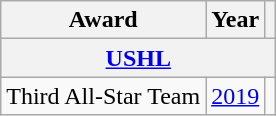<table class="wikitable">
<tr>
<th>Award</th>
<th>Year</th>
<th></th>
</tr>
<tr ALIGN="center" bgcolor="#e0e0e0">
<th colspan="3"><a href='#'>USHL</a></th>
</tr>
<tr>
<td>Third All-Star Team</td>
<td><a href='#'>2019</a></td>
<td></td>
</tr>
</table>
